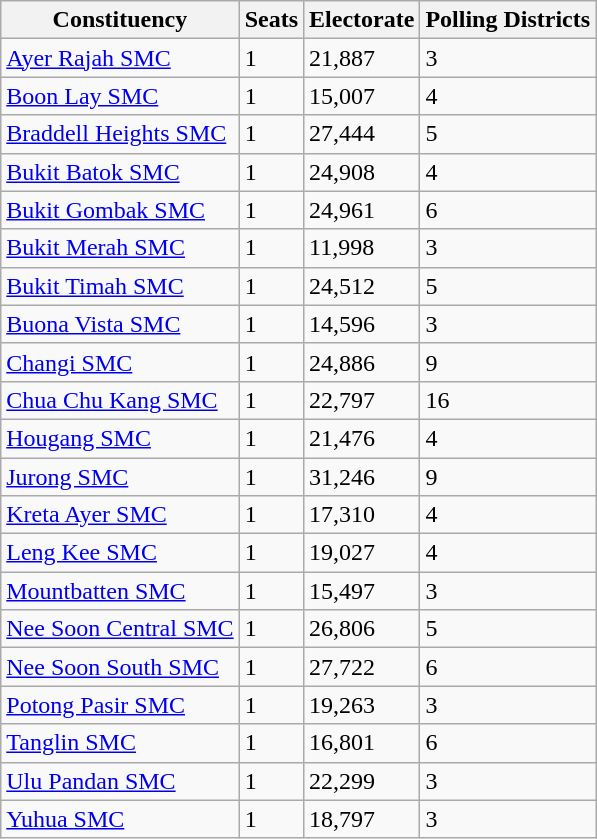<table class="wikitable">
<tr>
<th>Constituency</th>
<th>Seats</th>
<th>Electorate</th>
<th>Polling Districts</th>
</tr>
<tr>
<td><a href='#'>Ayer Rajah SMC</a></td>
<td>1</td>
<td>21,887</td>
<td>3</td>
</tr>
<tr>
<td><a href='#'>Boon Lay SMC</a></td>
<td>1</td>
<td>15,007</td>
<td>4</td>
</tr>
<tr>
<td><a href='#'>Braddell Heights SMC</a></td>
<td>1</td>
<td>27,444</td>
<td>5</td>
</tr>
<tr>
<td><a href='#'>Bukit Batok SMC</a></td>
<td>1</td>
<td>24,908</td>
<td>4</td>
</tr>
<tr>
<td><a href='#'>Bukit Gombak SMC</a></td>
<td>1</td>
<td>24,961</td>
<td>6</td>
</tr>
<tr>
<td><a href='#'>Bukit Merah SMC</a></td>
<td>1</td>
<td>11,998</td>
<td>3</td>
</tr>
<tr>
<td><a href='#'>Bukit Timah SMC</a></td>
<td>1</td>
<td>24,512</td>
<td>5</td>
</tr>
<tr>
<td><a href='#'>Buona Vista SMC</a></td>
<td>1</td>
<td>14,596</td>
<td>3</td>
</tr>
<tr>
<td><a href='#'>Changi SMC</a></td>
<td>1</td>
<td>24,886</td>
<td>9</td>
</tr>
<tr>
<td><a href='#'>Chua Chu Kang SMC</a></td>
<td>1</td>
<td>22,797</td>
<td>16</td>
</tr>
<tr>
<td><a href='#'>Hougang SMC</a></td>
<td>1</td>
<td>21,476</td>
<td>4</td>
</tr>
<tr>
<td><a href='#'>Jurong SMC</a></td>
<td>1</td>
<td>31,246</td>
<td>9</td>
</tr>
<tr>
<td><a href='#'>Kreta Ayer SMC</a></td>
<td>1</td>
<td>17,310</td>
<td>4</td>
</tr>
<tr>
<td><a href='#'>Leng Kee SMC</a></td>
<td>1</td>
<td>19,027</td>
<td>4</td>
</tr>
<tr>
<td><a href='#'>Mountbatten SMC</a></td>
<td>1</td>
<td>15,497</td>
<td>3</td>
</tr>
<tr>
<td><a href='#'>Nee Soon Central SMC</a></td>
<td>1</td>
<td>26,806</td>
<td>5</td>
</tr>
<tr>
<td><a href='#'>Nee Soon South SMC</a></td>
<td>1</td>
<td>27,722</td>
<td>6</td>
</tr>
<tr>
<td><a href='#'>Potong Pasir SMC</a></td>
<td>1</td>
<td>19,263</td>
<td>3</td>
</tr>
<tr>
<td><a href='#'>Tanglin SMC</a></td>
<td>1</td>
<td>16,801</td>
<td>6</td>
</tr>
<tr>
<td><a href='#'>Ulu Pandan SMC</a></td>
<td>1</td>
<td>22,299</td>
<td>3</td>
</tr>
<tr>
<td><a href='#'>Yuhua SMC</a></td>
<td>1</td>
<td>18,797</td>
<td>3</td>
</tr>
</table>
